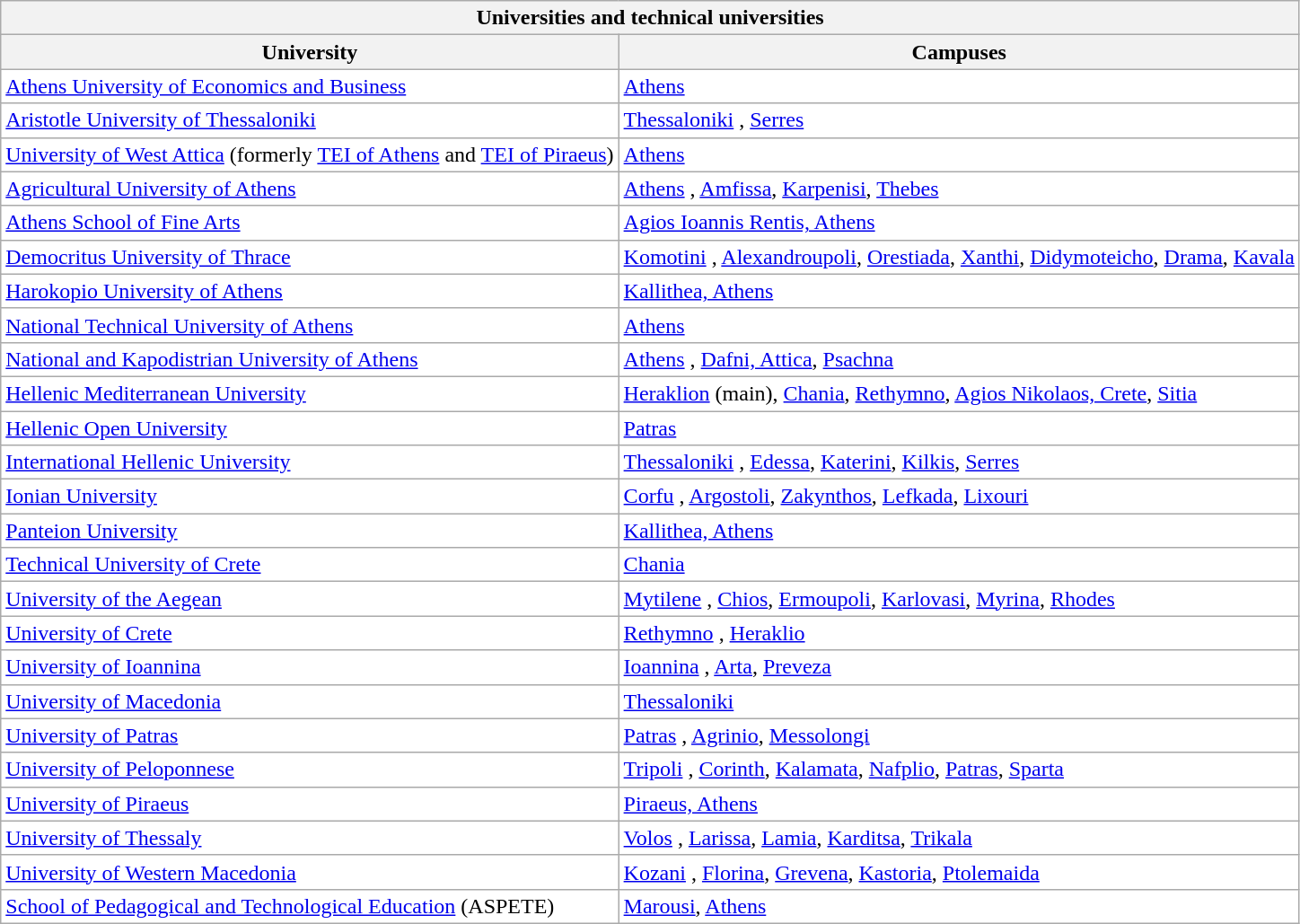<table class="wikitable"  style="background:transparent;">
<tr>
<th colspan="2" align="center">Universities and technical universities</th>
</tr>
<tr>
<th>University</th>
<th>Campuses</th>
</tr>
<tr>
<td><a href='#'>Athens University of Economics and Business</a></td>
<td><a href='#'>Athens</a></td>
</tr>
<tr>
<td><a href='#'>Aristotle University of Thessaloniki</a></td>
<td><a href='#'>Thessaloniki</a> , <a href='#'>Serres</a></td>
</tr>
<tr>
<td><a href='#'>University of West Attica</a> (formerly <a href='#'>TEI of Athens</a> and <a href='#'>TEI of Piraeus</a>)</td>
<td><a href='#'>Athens</a></td>
</tr>
<tr>
<td><a href='#'>Agricultural University of Athens</a></td>
<td><a href='#'>Athens</a> , <a href='#'>Amfissa</a>, <a href='#'>Karpenisi</a>, <a href='#'>Thebes</a></td>
</tr>
<tr>
<td><a href='#'>Athens School of Fine Arts</a></td>
<td><a href='#'>Agios Ioannis Rentis, Athens</a></td>
</tr>
<tr>
<td><a href='#'>Democritus University of Thrace</a></td>
<td><a href='#'>Komotini</a> , <a href='#'>Alexandroupoli</a>, <a href='#'>Orestiada</a>, <a href='#'>Xanthi</a>, <a href='#'>Didymoteicho</a>, <a href='#'>Drama</a>, <a href='#'>Kavala</a></td>
</tr>
<tr>
<td><a href='#'>Harokopio University of Athens</a></td>
<td><a href='#'>Kallithea, Athens</a></td>
</tr>
<tr>
<td><a href='#'>National Technical University of Athens</a></td>
<td><a href='#'>Athens</a></td>
</tr>
<tr>
<td><a href='#'>National and Kapodistrian University of Athens</a></td>
<td><a href='#'>Athens</a> , <a href='#'>Dafni, Attica</a>, <a href='#'>Psachna</a></td>
</tr>
<tr>
<td><a href='#'>Hellenic Mediterranean University</a></td>
<td><a href='#'>Heraklion</a> (main), <a href='#'>Chania</a>, <a href='#'>Rethymno</a>, <a href='#'>Agios Nikolaos, Crete</a>, <a href='#'>Sitia</a></td>
</tr>
<tr>
<td><a href='#'>Hellenic Open University</a></td>
<td><a href='#'>Patras</a></td>
</tr>
<tr>
<td><a href='#'>International Hellenic University</a></td>
<td><a href='#'>Thessaloniki</a> , <a href='#'>Edessa</a>, <a href='#'>Katerini</a>, <a href='#'>Kilkis</a>, <a href='#'>Serres</a></td>
</tr>
<tr>
<td><a href='#'>Ionian University</a></td>
<td><a href='#'>Corfu</a> , <a href='#'>Argostoli</a>, <a href='#'>Zakynthos</a>, <a href='#'>Lefkada</a>, <a href='#'>Lixouri</a></td>
</tr>
<tr>
<td><a href='#'>Panteion University</a></td>
<td><a href='#'>Kallithea, Athens</a></td>
</tr>
<tr>
<td><a href='#'>Technical University of Crete</a></td>
<td><a href='#'>Chania</a></td>
</tr>
<tr>
<td><a href='#'>University of the Aegean</a></td>
<td><a href='#'>Mytilene</a> , <a href='#'>Chios</a>, <a href='#'>Ermoupoli</a>, <a href='#'>Karlovasi</a>, <a href='#'>Myrina</a>, <a href='#'>Rhodes</a></td>
</tr>
<tr>
<td><a href='#'>University of Crete</a></td>
<td><a href='#'>Rethymno</a> , <a href='#'>Heraklio</a></td>
</tr>
<tr>
<td><a href='#'>University of Ioannina</a></td>
<td><a href='#'>Ioannina</a> , <a href='#'>Arta</a>, <a href='#'>Preveza</a></td>
</tr>
<tr>
<td><a href='#'>University of Macedonia</a></td>
<td><a href='#'>Thessaloniki</a></td>
</tr>
<tr>
<td><a href='#'>University of Patras</a></td>
<td><a href='#'>Patras</a> , <a href='#'>Agrinio</a>, <a href='#'>Messolongi</a></td>
</tr>
<tr>
<td><a href='#'>University of Peloponnese</a></td>
<td><a href='#'>Tripoli</a> , <a href='#'>Corinth</a>, <a href='#'>Kalamata</a>, <a href='#'>Nafplio</a>, <a href='#'>Patras</a>, <a href='#'>Sparta</a></td>
</tr>
<tr>
<td><a href='#'>University of Piraeus</a></td>
<td><a href='#'>Piraeus, Athens</a></td>
</tr>
<tr>
<td><a href='#'>University of Thessaly</a></td>
<td><a href='#'>Volos</a> , <a href='#'>Larissa</a>, <a href='#'>Lamia</a>, <a href='#'>Karditsa</a>, <a href='#'>Trikala</a></td>
</tr>
<tr>
<td><a href='#'>University of Western Macedonia</a></td>
<td><a href='#'>Kozani</a> , <a href='#'>Florina</a>, <a href='#'>Grevena</a>, <a href='#'>Kastoria</a>, <a href='#'>Ptolemaida</a></td>
</tr>
<tr>
<td><a href='#'>School of Pedagogical and Technological Education</a> (ASPETE)</td>
<td><a href='#'>Marousi</a>, <a href='#'>Athens</a></td>
</tr>
</table>
